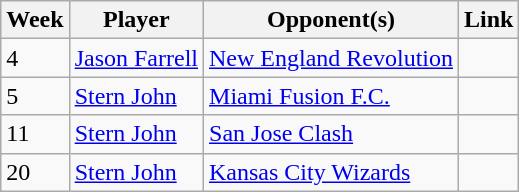<table class=wikitable>
<tr>
<th>Week</th>
<th>Player</th>
<th>Opponent(s)</th>
<th>Link</th>
</tr>
<tr>
<td>4</td>
<td> <a href='#'>Jason Farrell</a></td>
<td><a href='#'>New England Revolution</a></td>
<td></td>
</tr>
<tr>
<td>5</td>
<td> <a href='#'>Stern John</a></td>
<td><a href='#'>Miami Fusion F.C.</a></td>
<td></td>
</tr>
<tr>
<td>11</td>
<td> <a href='#'>Stern John</a></td>
<td><a href='#'>San Jose Clash</a></td>
<td></td>
</tr>
<tr>
<td>20</td>
<td> <a href='#'>Stern John</a></td>
<td><a href='#'>Kansas City Wizards</a></td>
<td></td>
</tr>
</table>
